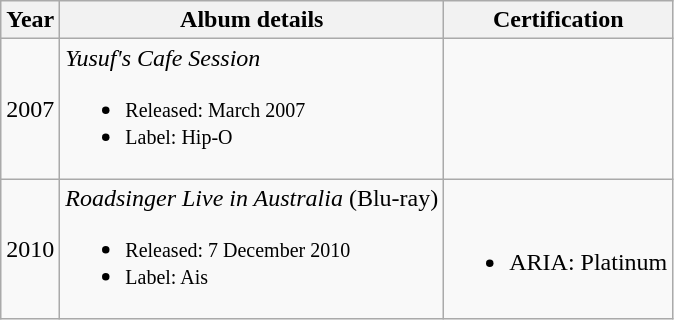<table class="wikitable" style="text-align:center;">
<tr>
<th>Year</th>
<th>Album details</th>
<th>Certification</th>
</tr>
<tr>
<td>2007</td>
<td style="text-align:left;"><em>Yusuf's Cafe Session</em><br><ul><li><small>Released: March 2007</small></li><li><small>Label: Hip-O</small></li></ul></td>
<td></td>
</tr>
<tr>
<td>2010</td>
<td style="text-align:left;"><em>Roadsinger Live in Australia</em> (Blu-ray)<br><ul><li><small>Released: 7 December 2010</small></li><li><small>Label: Ais</small></li></ul></td>
<td><br><ul><li>ARIA: Platinum</li></ul></td>
</tr>
</table>
